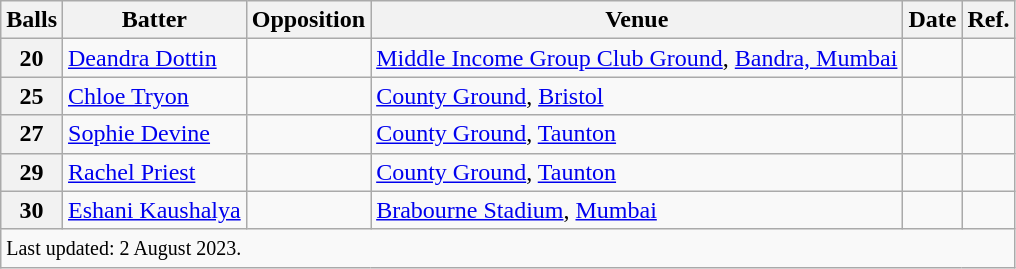<table class="wikitable">
<tr>
<th>Balls</th>
<th>Batter</th>
<th>Opposition</th>
<th>Venue</th>
<th>Date</th>
<th>Ref.</th>
</tr>
<tr>
<th>20</th>
<td> <a href='#'>Deandra Dottin</a></td>
<td></td>
<td><a href='#'>Middle Income Group Club Ground</a>, <a href='#'>Bandra, Mumbai</a></td>
<td></td>
<td></td>
</tr>
<tr>
<th>25</th>
<td> <a href='#'>Chloe Tryon</a></td>
<td></td>
<td><a href='#'>County Ground</a>, <a href='#'>Bristol</a></td>
<td></td>
<td></td>
</tr>
<tr>
<th>27</th>
<td> <a href='#'>Sophie Devine</a></td>
<td></td>
<td><a href='#'>County Ground</a>, <a href='#'>Taunton</a></td>
<td></td>
<td></td>
</tr>
<tr>
<th>29</th>
<td> <a href='#'>Rachel Priest</a></td>
<td></td>
<td><a href='#'>County Ground</a>, <a href='#'>Taunton</a></td>
<td></td>
<td></td>
</tr>
<tr>
<th>30</th>
<td> <a href='#'>Eshani Kaushalya</a></td>
<td></td>
<td><a href='#'>Brabourne Stadium</a>, <a href='#'>Mumbai</a></td>
<td></td>
<td></td>
</tr>
<tr>
<td colspan="7"><small>Last updated: 2 August 2023.</small></td>
</tr>
</table>
